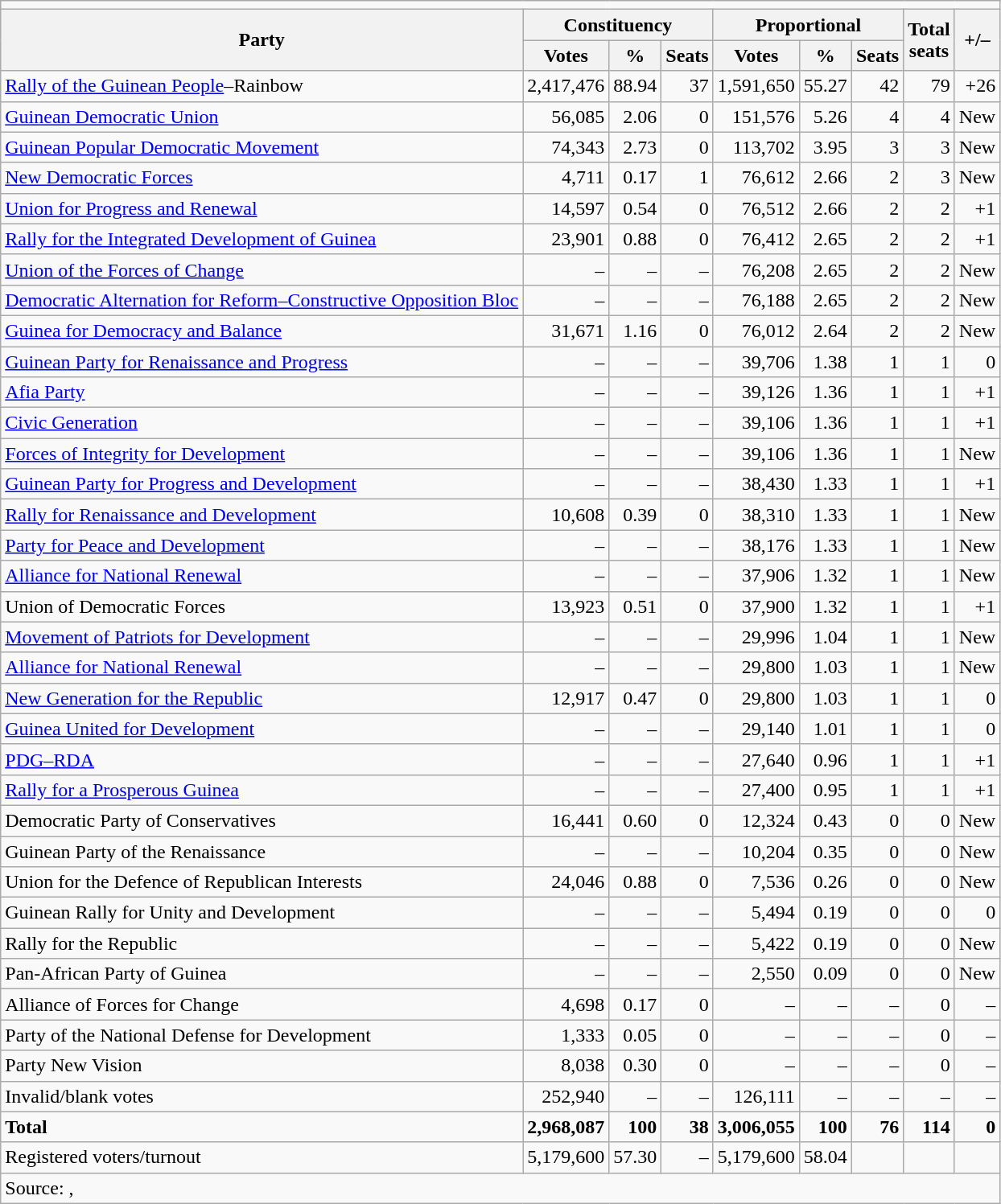<table class=wikitable style=text-align:right>
<tr>
<td colspan=15 align=center></td>
</tr>
<tr>
<th rowspan=2>Party</th>
<th colspan=3>Constituency</th>
<th colspan=3>Proportional</th>
<th rowspan=2>Total<br>seats</th>
<th rowspan=2>+/–</th>
</tr>
<tr>
<th>Votes</th>
<th>%</th>
<th>Seats</th>
<th>Votes</th>
<th>%</th>
<th>Seats</th>
</tr>
<tr>
<td align=left><a href='#'>Rally of the Guinean People</a>–Rainbow</td>
<td>2,417,476</td>
<td>88.94</td>
<td>37</td>
<td>1,591,650</td>
<td>55.27</td>
<td>42</td>
<td>79</td>
<td>+26</td>
</tr>
<tr>
<td align=left><a href='#'>Guinean Democratic Union</a></td>
<td>56,085</td>
<td>2.06</td>
<td>0</td>
<td>151,576</td>
<td>5.26</td>
<td>4</td>
<td>4</td>
<td>New</td>
</tr>
<tr>
<td align=left><a href='#'>Guinean Popular Democratic Movement</a></td>
<td>74,343</td>
<td>2.73</td>
<td>0</td>
<td>113,702</td>
<td>3.95</td>
<td>3</td>
<td>3</td>
<td>New</td>
</tr>
<tr>
<td align=left><a href='#'>New Democratic Forces</a></td>
<td>4,711</td>
<td>0.17</td>
<td>1</td>
<td>76,612</td>
<td>2.66</td>
<td>2</td>
<td>3</td>
<td>New</td>
</tr>
<tr>
<td align=left><a href='#'>Union for Progress and Renewal</a></td>
<td>14,597</td>
<td>0.54</td>
<td>0</td>
<td>76,512</td>
<td>2.66</td>
<td>2</td>
<td>2</td>
<td>+1</td>
</tr>
<tr>
<td align=left><a href='#'>Rally for the Integrated Development of Guinea</a></td>
<td>23,901</td>
<td>0.88</td>
<td>0</td>
<td>76,412</td>
<td>2.65</td>
<td>2</td>
<td>2</td>
<td>+1</td>
</tr>
<tr>
<td align=left><a href='#'>Union of the Forces of Change</a></td>
<td>–</td>
<td>–</td>
<td>–</td>
<td>76,208</td>
<td>2.65</td>
<td>2</td>
<td>2</td>
<td>New</td>
</tr>
<tr>
<td align=left><a href='#'>Democratic Alternation for Reform–Constructive Opposition Bloc</a></td>
<td>–</td>
<td>–</td>
<td>–</td>
<td>76,188</td>
<td>2.65</td>
<td>2</td>
<td>2</td>
<td>New</td>
</tr>
<tr>
<td align=left><a href='#'>Guinea for Democracy and Balance</a></td>
<td>31,671</td>
<td>1.16</td>
<td>0</td>
<td>76,012</td>
<td>2.64</td>
<td>2</td>
<td>2</td>
<td>New</td>
</tr>
<tr>
<td align=left><a href='#'>Guinean Party for Renaissance and Progress</a></td>
<td>–</td>
<td>–</td>
<td>–</td>
<td>39,706</td>
<td>1.38</td>
<td>1</td>
<td>1</td>
<td>0</td>
</tr>
<tr>
<td align=left><a href='#'>Afia Party</a></td>
<td>–</td>
<td>–</td>
<td>–</td>
<td>39,126</td>
<td>1.36</td>
<td>1</td>
<td>1</td>
<td>+1</td>
</tr>
<tr>
<td align=left><a href='#'>Civic Generation</a></td>
<td>–</td>
<td>–</td>
<td>–</td>
<td>39,106</td>
<td>1.36</td>
<td>1</td>
<td>1</td>
<td>+1</td>
</tr>
<tr>
<td align=left><a href='#'>Forces of Integrity for Development</a></td>
<td>–</td>
<td>–</td>
<td>–</td>
<td>39,106</td>
<td>1.36</td>
<td>1</td>
<td>1</td>
<td>New</td>
</tr>
<tr>
<td align=left><a href='#'>Guinean Party for Progress and Development</a></td>
<td>–</td>
<td>–</td>
<td>–</td>
<td>38,430</td>
<td>1.33</td>
<td>1</td>
<td>1</td>
<td>+1</td>
</tr>
<tr>
<td align=left><a href='#'>Rally for Renaissance and Development</a></td>
<td>10,608</td>
<td>0.39</td>
<td>0</td>
<td>38,310</td>
<td>1.33</td>
<td>1</td>
<td>1</td>
<td>New</td>
</tr>
<tr>
<td align=left><a href='#'>Party for Peace and Development</a></td>
<td>–</td>
<td>–</td>
<td>–</td>
<td>38,176</td>
<td>1.33</td>
<td>1</td>
<td>1</td>
<td>New</td>
</tr>
<tr>
<td align=left><a href='#'>Alliance for National Renewal</a></td>
<td>–</td>
<td>–</td>
<td>–</td>
<td>37,906</td>
<td>1.32</td>
<td>1</td>
<td>1</td>
<td>New</td>
</tr>
<tr>
<td align=left>Union of Democratic Forces</td>
<td>13,923</td>
<td>0.51</td>
<td>0</td>
<td>37,900</td>
<td>1.32</td>
<td>1</td>
<td>1</td>
<td>+1</td>
</tr>
<tr>
<td align=left><a href='#'>Movement of Patriots for Development</a></td>
<td>–</td>
<td>–</td>
<td>–</td>
<td>29,996</td>
<td>1.04</td>
<td>1</td>
<td>1</td>
<td>New</td>
</tr>
<tr>
<td align=left><a href='#'>Alliance for National Renewal</a></td>
<td>–</td>
<td>–</td>
<td>–</td>
<td>29,800</td>
<td>1.03</td>
<td>1</td>
<td>1</td>
<td>New</td>
</tr>
<tr>
<td align=left><a href='#'>New Generation for the Republic</a></td>
<td>12,917</td>
<td>0.47</td>
<td>0</td>
<td>29,800</td>
<td>1.03</td>
<td>1</td>
<td>1</td>
<td>0</td>
</tr>
<tr>
<td align=left><a href='#'>Guinea United for Development</a></td>
<td>–</td>
<td>–</td>
<td>–</td>
<td>29,140</td>
<td>1.01</td>
<td>1</td>
<td>1</td>
<td>0</td>
</tr>
<tr>
<td align=left><a href='#'>PDG–RDA</a></td>
<td>–</td>
<td>–</td>
<td>–</td>
<td>27,640</td>
<td>0.96</td>
<td>1</td>
<td>1</td>
<td>+1</td>
</tr>
<tr>
<td align=left><a href='#'>Rally for a Prosperous Guinea</a></td>
<td>–</td>
<td>–</td>
<td>–</td>
<td>27,400</td>
<td>0.95</td>
<td>1</td>
<td>1</td>
<td>+1</td>
</tr>
<tr>
<td align=left>Democratic Party of Conservatives</td>
<td>16,441</td>
<td>0.60</td>
<td>0</td>
<td>12,324</td>
<td>0.43</td>
<td>0</td>
<td>0</td>
<td>New</td>
</tr>
<tr>
<td align=left>Guinean Party of the Renaissance</td>
<td>–</td>
<td>–</td>
<td>–</td>
<td>10,204</td>
<td>0.35</td>
<td>0</td>
<td>0</td>
<td>New</td>
</tr>
<tr>
<td align=left>Union for the Defence of Republican Interests</td>
<td>24,046</td>
<td>0.88</td>
<td>0</td>
<td>7,536</td>
<td>0.26</td>
<td>0</td>
<td>0</td>
<td>New</td>
</tr>
<tr>
<td align=left>Guinean Rally for Unity and Development</td>
<td>–</td>
<td>–</td>
<td>–</td>
<td>5,494</td>
<td>0.19</td>
<td>0</td>
<td>0</td>
<td>0</td>
</tr>
<tr>
<td align=left>Rally for the Republic</td>
<td>–</td>
<td>–</td>
<td>–</td>
<td>5,422</td>
<td>0.19</td>
<td>0</td>
<td>0</td>
<td>New</td>
</tr>
<tr>
<td align=left>Pan-African Party of Guinea</td>
<td>–</td>
<td>–</td>
<td>–</td>
<td>2,550</td>
<td>0.09</td>
<td>0</td>
<td>0</td>
<td>New</td>
</tr>
<tr>
<td align=left>Alliance of Forces for Change</td>
<td>4,698</td>
<td>0.17</td>
<td>0</td>
<td>–</td>
<td>–</td>
<td>–</td>
<td>0</td>
<td>–</td>
</tr>
<tr>
<td align=left>Party of the National Defense for Development</td>
<td>1,333</td>
<td>0.05</td>
<td>0</td>
<td>–</td>
<td>–</td>
<td>–</td>
<td>0</td>
<td>–</td>
</tr>
<tr>
<td align=left>Party New Vision</td>
<td>8,038</td>
<td>0.30</td>
<td>0</td>
<td>–</td>
<td>–</td>
<td>–</td>
<td>0</td>
<td>–</td>
</tr>
<tr>
<td align=left>Invalid/blank votes</td>
<td>252,940</td>
<td>–</td>
<td>–</td>
<td>126,111</td>
<td>–</td>
<td>–</td>
<td>–</td>
<td>–</td>
</tr>
<tr style=font-weight:bold>
<td align=left>Total</td>
<td>2,968,087</td>
<td>100</td>
<td>38</td>
<td>3,006,055</td>
<td>100</td>
<td>76</td>
<td>114</td>
<td>0</td>
</tr>
<tr>
<td align=left>Registered voters/turnout</td>
<td>5,179,600</td>
<td>57.30</td>
<td>–</td>
<td>5,179,600</td>
<td>58.04</td>
<td></td>
<td></td>
<td></td>
</tr>
<tr>
<td align=left colspan=12>Source:  , </td>
</tr>
</table>
